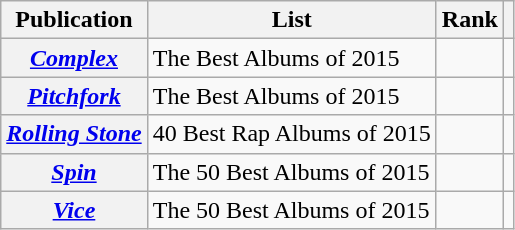<table class="wikitable sortable plainrowheaders" style="border:none; margin:0;">
<tr>
<th scope="col">Publication</th>
<th scope="col" class="unsortable">List</th>
<th scope="col" data-sort-type="number">Rank</th>
<th scope="col" class="unsortable"></th>
</tr>
<tr>
<th scope="row"><em><a href='#'>Complex</a></em></th>
<td>The Best Albums of 2015</td>
<td></td>
<td></td>
</tr>
<tr>
<th scope="row"><em><a href='#'>Pitchfork</a></em></th>
<td>The Best Albums of 2015</td>
<td></td>
<td></td>
</tr>
<tr>
<th scope="row"><em><a href='#'>Rolling Stone</a></em></th>
<td>40 Best Rap Albums of 2015</td>
<td></td>
<td></td>
</tr>
<tr>
<th scope="row"><em><a href='#'>Spin</a></em></th>
<td>The 50 Best Albums of 2015</td>
<td></td>
<td></td>
</tr>
<tr>
<th scope="row"><em><a href='#'>Vice</a></em></th>
<td>The 50 Best Albums of 2015</td>
<td></td>
<td></td>
</tr>
</table>
